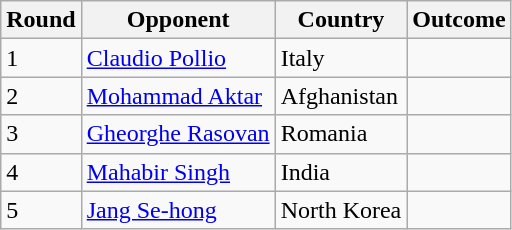<table class="wikitable">
<tr>
<th>Round</th>
<th>Opponent</th>
<th>Country</th>
<th>Outcome</th>
</tr>
<tr>
<td>1</td>
<td><a href='#'>Claudio Pollio</a></td>
<td>Italy</td>
<td></td>
</tr>
<tr>
<td>2</td>
<td><a href='#'>Mohammad Aktar</a></td>
<td>Afghanistan</td>
<td></td>
</tr>
<tr>
<td>3</td>
<td><a href='#'>Gheorghe Rasovan</a></td>
<td>Romania</td>
<td></td>
</tr>
<tr>
<td>4</td>
<td><a href='#'>Mahabir Singh</a></td>
<td>India</td>
<td></td>
</tr>
<tr>
<td>5</td>
<td><a href='#'>Jang Se-hong</a></td>
<td>North Korea</td>
<td></td>
</tr>
</table>
